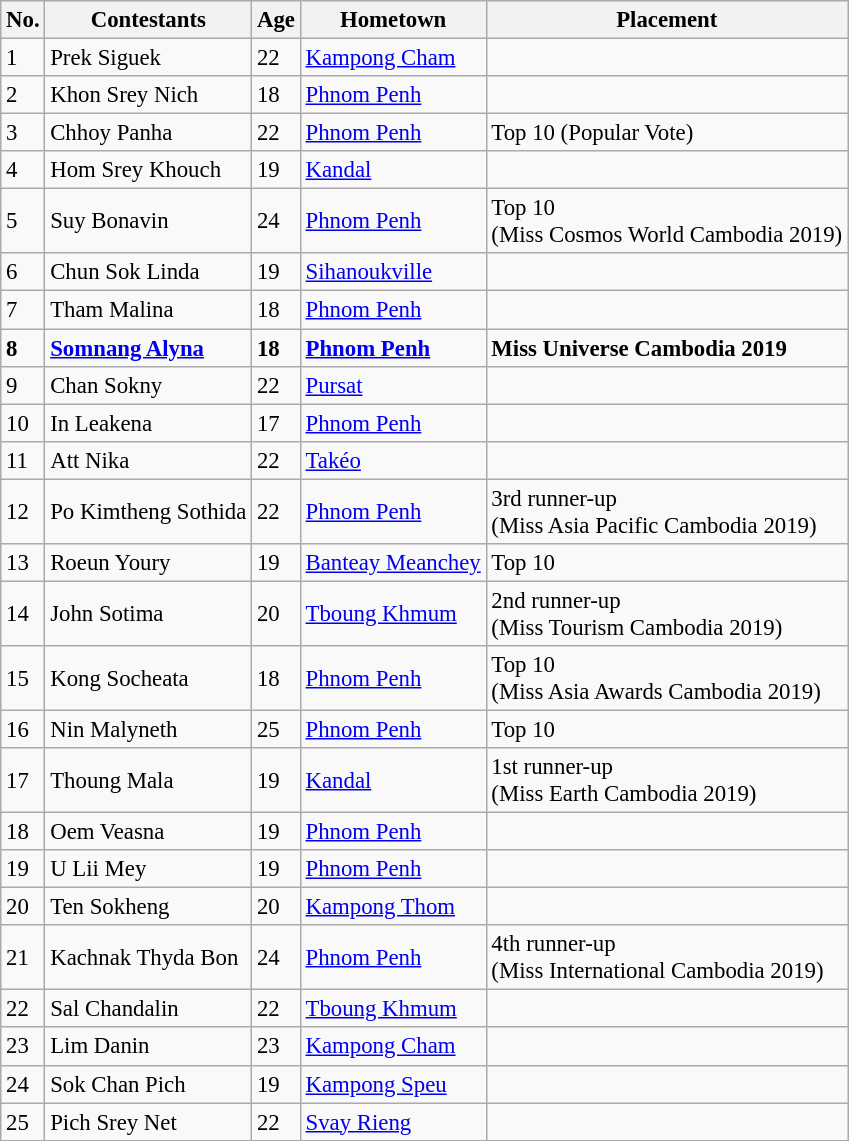<table class="wikitable sortable" style="font-size: 95%;">
<tr>
<th>No.</th>
<th>Contestants</th>
<th>Age</th>
<th>Hometown</th>
<th>Placement</th>
</tr>
<tr>
<td>1</td>
<td>Prek Siguek</td>
<td>22</td>
<td><a href='#'>Kampong Cham</a></td>
<td></td>
</tr>
<tr>
<td>2</td>
<td>Khon Srey Nich</td>
<td>18</td>
<td> <a href='#'>Phnom Penh</a></td>
<td></td>
</tr>
<tr>
<td>3</td>
<td>Chhoy Panha</td>
<td>22</td>
<td> <a href='#'>Phnom Penh</a></td>
<td>Top 10 (Popular Vote)</td>
</tr>
<tr>
<td>4</td>
<td>Hom Srey Khouch</td>
<td>19</td>
<td><a href='#'>Kandal</a></td>
<td></td>
</tr>
<tr>
<td>5</td>
<td>Suy Bonavin</td>
<td>24</td>
<td> <a href='#'>Phnom Penh</a></td>
<td>Top 10<br>(Miss Cosmos World Cambodia 2019)</td>
</tr>
<tr>
<td>6</td>
<td>Chun Sok Linda</td>
<td>19</td>
<td><a href='#'>Sihanoukville</a></td>
<td></td>
</tr>
<tr>
<td>7</td>
<td>Tham Malina</td>
<td>18</td>
<td> <a href='#'>Phnom Penh</a></td>
<td></td>
</tr>
<tr>
<td><strong>8</strong></td>
<td><strong><a href='#'>Somnang Alyna</a></strong></td>
<td><strong>18</strong></td>
<td><strong> <a href='#'>Phnom Penh</a></strong></td>
<td><strong>Miss Universe Cambodia 2019</strong></td>
</tr>
<tr>
<td>9</td>
<td>Chan Sokny</td>
<td>22</td>
<td><a href='#'>Pursat</a></td>
<td></td>
</tr>
<tr>
<td>10</td>
<td>In Leakena</td>
<td>17</td>
<td> <a href='#'>Phnom Penh</a></td>
<td></td>
</tr>
<tr>
<td>11</td>
<td>Att Nika</td>
<td>22</td>
<td><a href='#'>Takéo</a></td>
<td></td>
</tr>
<tr>
<td>12</td>
<td>Po Kimtheng Sothida</td>
<td>22</td>
<td> <a href='#'>Phnom Penh</a></td>
<td>3rd runner-up<br>(Miss Asia Pacific Cambodia 2019)</td>
</tr>
<tr>
<td>13</td>
<td>Roeun Youry</td>
<td>19</td>
<td><a href='#'>Banteay Meanchey</a></td>
<td>Top 10</td>
</tr>
<tr>
<td>14</td>
<td>John Sotima</td>
<td>20</td>
<td><a href='#'>Tboung Khmum</a></td>
<td>2nd runner-up<br>(Miss Tourism Cambodia 2019)</td>
</tr>
<tr>
<td>15</td>
<td>Kong Socheata</td>
<td>18</td>
<td> <a href='#'>Phnom Penh</a></td>
<td>Top 10<br>(Miss Asia Awards Cambodia 2019)</td>
</tr>
<tr>
<td>16</td>
<td>Nin Malyneth</td>
<td>25</td>
<td> <a href='#'>Phnom Penh</a></td>
<td>Top 10</td>
</tr>
<tr>
<td>17</td>
<td>Thoung Mala</td>
<td>19</td>
<td><a href='#'>Kandal</a></td>
<td>1st runner-up<br>(Miss Earth Cambodia 2019)</td>
</tr>
<tr>
<td>18</td>
<td>Oem Veasna</td>
<td>19</td>
<td> <a href='#'>Phnom Penh</a></td>
<td></td>
</tr>
<tr>
<td>19</td>
<td>U Lii Mey</td>
<td>19</td>
<td> <a href='#'>Phnom Penh</a></td>
<td></td>
</tr>
<tr>
<td>20</td>
<td>Ten Sokheng</td>
<td>20</td>
<td><a href='#'>Kampong Thom</a></td>
<td></td>
</tr>
<tr>
<td>21</td>
<td>Kachnak Thyda Bon</td>
<td>24</td>
<td> <a href='#'>Phnom Penh</a></td>
<td>4th runner-up<br>(Miss International Cambodia 2019)</td>
</tr>
<tr>
<td>22</td>
<td>Sal Chandalin</td>
<td>22</td>
<td><a href='#'>Tboung Khmum</a></td>
<td></td>
</tr>
<tr>
<td>23</td>
<td>Lim Danin</td>
<td>23</td>
<td><a href='#'>Kampong Cham</a></td>
<td></td>
</tr>
<tr>
<td>24</td>
<td>Sok Chan Pich</td>
<td>19</td>
<td><a href='#'>Kampong Speu</a></td>
<td></td>
</tr>
<tr>
<td>25</td>
<td>Pich Srey Net</td>
<td>22</td>
<td><a href='#'>Svay Rieng</a></td>
<td></td>
</tr>
<tr>
</tr>
</table>
